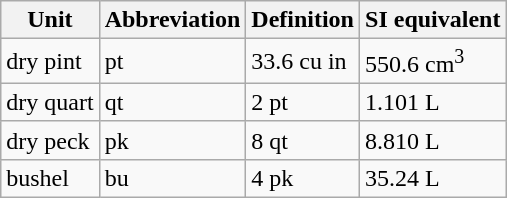<table class="wikitable">
<tr>
<th>Unit</th>
<th>Abbreviation</th>
<th>Definition</th>
<th>SI equivalent</th>
</tr>
<tr>
<td style="text-align: left">dry pint</td>
<td>pt</td>
<td>33.6 cu in</td>
<td>550.6 cm<sup>3</sup></td>
</tr>
<tr>
<td style="text-align: left">dry quart</td>
<td>qt</td>
<td>2 pt</td>
<td>1.101 L</td>
</tr>
<tr>
<td style="text-align: left">dry peck</td>
<td>pk</td>
<td>8 qt</td>
<td>8.810 L</td>
</tr>
<tr>
<td style="text-align: left">bushel</td>
<td>bu</td>
<td>4 pk</td>
<td>35.24 L</td>
</tr>
</table>
